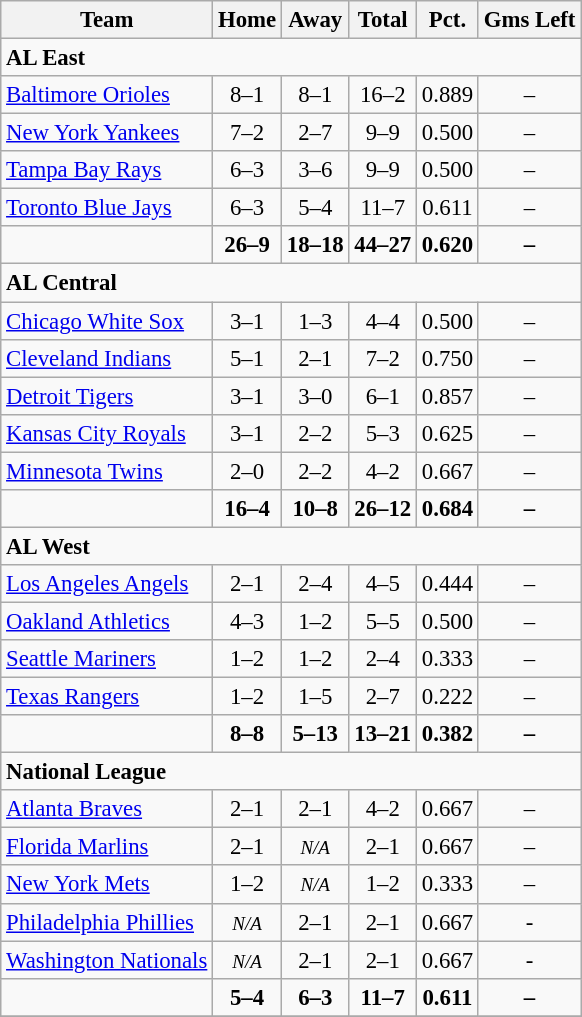<table class="wikitable" style="font-size: 95%; text-align: center;">
<tr>
<th>Team</th>
<th>Home</th>
<th>Away</th>
<th>Total</th>
<th>Pct.</th>
<th>Gms Left</th>
</tr>
<tr>
<td align="left" colspan="6"><strong>AL East</strong></td>
</tr>
<tr>
<td align="left"><a href='#'>Baltimore Orioles</a></td>
<td>8–1</td>
<td>8–1</td>
<td>16–2</td>
<td>0.889</td>
<td>–</td>
</tr>
<tr>
<td align="left"><a href='#'>New York Yankees</a></td>
<td>7–2</td>
<td>2–7</td>
<td>9–9</td>
<td>0.500</td>
<td>–</td>
</tr>
<tr>
<td align="left"><a href='#'>Tampa Bay Rays</a></td>
<td>6–3</td>
<td>3–6</td>
<td>9–9</td>
<td>0.500</td>
<td>–</td>
</tr>
<tr>
<td align="left"><a href='#'>Toronto Blue Jays</a></td>
<td>6–3</td>
<td>5–4</td>
<td>11–7</td>
<td>0.611</td>
<td>–</td>
</tr>
<tr style="font-weight:bold;">
<td></td>
<td>26–9</td>
<td>18–18</td>
<td>44–27</td>
<td>0.620</td>
<td>–</td>
</tr>
<tr>
<td align="left" colspan="6"><strong>AL Central</strong></td>
</tr>
<tr>
<td align="left"><a href='#'>Chicago White Sox</a></td>
<td>3–1</td>
<td>1–3</td>
<td>4–4</td>
<td>0.500</td>
<td>–</td>
</tr>
<tr>
<td align="left"><a href='#'>Cleveland Indians</a></td>
<td>5–1</td>
<td>2–1</td>
<td>7–2</td>
<td>0.750</td>
<td>–</td>
</tr>
<tr>
<td align="left"><a href='#'>Detroit Tigers</a></td>
<td>3–1</td>
<td>3–0</td>
<td>6–1</td>
<td>0.857</td>
<td>–</td>
</tr>
<tr>
<td align="left"><a href='#'>Kansas City Royals</a></td>
<td>3–1</td>
<td>2–2</td>
<td>5–3</td>
<td>0.625</td>
<td>–</td>
</tr>
<tr>
<td align="left"><a href='#'>Minnesota Twins</a></td>
<td>2–0</td>
<td>2–2</td>
<td>4–2</td>
<td>0.667</td>
<td>–</td>
</tr>
<tr style="font-weight:bold;">
<td></td>
<td>16–4</td>
<td>10–8</td>
<td>26–12</td>
<td>0.684</td>
<td>–</td>
</tr>
<tr>
<td align="left" colspan="6"><strong>AL West</strong></td>
</tr>
<tr>
<td align="left"><a href='#'>Los Angeles Angels</a></td>
<td>2–1</td>
<td>2–4</td>
<td>4–5</td>
<td>0.444</td>
<td>–</td>
</tr>
<tr>
<td align="left"><a href='#'>Oakland Athletics</a></td>
<td>4–3</td>
<td>1–2</td>
<td>5–5</td>
<td>0.500</td>
<td>–</td>
</tr>
<tr>
<td align="left"><a href='#'>Seattle Mariners</a></td>
<td>1–2</td>
<td>1–2</td>
<td>2–4</td>
<td>0.333</td>
<td>–</td>
</tr>
<tr>
<td align="left"><a href='#'>Texas Rangers</a></td>
<td>1–2</td>
<td>1–5</td>
<td>2–7</td>
<td>0.222</td>
<td>–</td>
</tr>
<tr style="font-weight:bold;">
<td></td>
<td>8–8</td>
<td>5–13</td>
<td>13–21</td>
<td>0.382</td>
<td>–</td>
</tr>
<tr>
<td align="left" colspan="6"><strong>National League</strong></td>
</tr>
<tr>
<td align="left"><a href='#'>Atlanta Braves</a></td>
<td>2–1</td>
<td>2–1</td>
<td>4–2</td>
<td>0.667</td>
<td>–</td>
</tr>
<tr>
<td align="left"><a href='#'>Florida Marlins</a></td>
<td>2–1</td>
<td><em><small>N/A</small></em></td>
<td>2–1</td>
<td>0.667</td>
<td>–</td>
</tr>
<tr>
<td align="left"><a href='#'>New York Mets</a></td>
<td>1–2</td>
<td><em><small>N/A</small></em></td>
<td>1–2</td>
<td>0.333</td>
<td>–</td>
</tr>
<tr>
<td align="left"><a href='#'>Philadelphia Phillies</a></td>
<td><em><small>N/A</small></em></td>
<td>2–1</td>
<td>2–1</td>
<td>0.667</td>
<td>-</td>
</tr>
<tr>
<td align="left"><a href='#'>Washington Nationals</a></td>
<td><em><small>N/A</small></em></td>
<td>2–1</td>
<td>2–1</td>
<td>0.667</td>
<td>-</td>
</tr>
<tr style="font-weight:bold;">
<td></td>
<td>5–4</td>
<td>6–3</td>
<td>11–7</td>
<td>0.611</td>
<td>–</td>
</tr>
<tr>
</tr>
</table>
